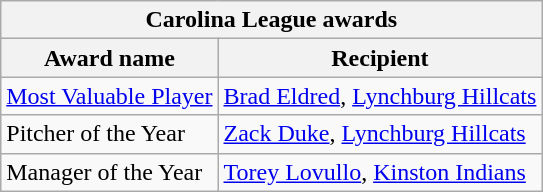<table class="wikitable">
<tr>
<th colspan="2">Carolina League awards</th>
</tr>
<tr>
<th>Award name</th>
<th>Recipient</th>
</tr>
<tr>
<td><a href='#'>Most Valuable Player</a></td>
<td><a href='#'>Brad Eldred</a>, <a href='#'>Lynchburg Hillcats</a></td>
</tr>
<tr>
<td>Pitcher of the Year</td>
<td><a href='#'>Zack Duke</a>, <a href='#'>Lynchburg Hillcats</a></td>
</tr>
<tr>
<td>Manager of the Year</td>
<td><a href='#'>Torey Lovullo</a>, <a href='#'>Kinston Indians</a></td>
</tr>
</table>
